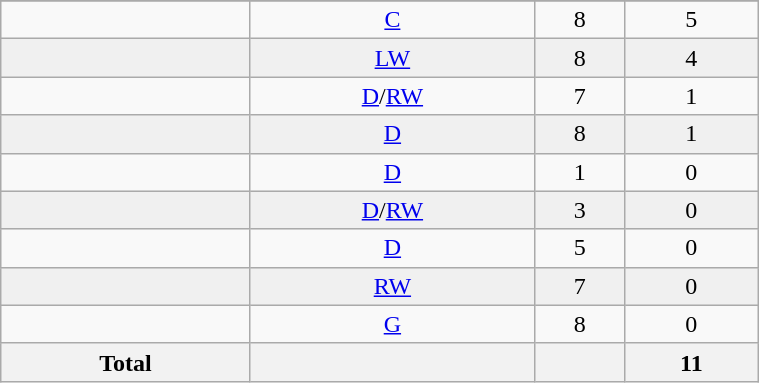<table class="wikitable sortable" width ="40%">
<tr align="center">
</tr>
<tr align="center" bgcolor="">
<td></td>
<td><a href='#'>C</a></td>
<td>8</td>
<td>5</td>
</tr>
<tr align="center" bgcolor="f0f0f0">
<td></td>
<td><a href='#'>LW</a></td>
<td>8</td>
<td>4</td>
</tr>
<tr align="center" bgcolor="">
<td></td>
<td><a href='#'>D</a>/<a href='#'>RW</a></td>
<td>7</td>
<td>1</td>
</tr>
<tr align="center" bgcolor="f0f0f0">
<td></td>
<td><a href='#'>D</a></td>
<td>8</td>
<td>1</td>
</tr>
<tr align="center" bgcolor="">
<td></td>
<td><a href='#'>D</a></td>
<td>1</td>
<td>0</td>
</tr>
<tr align="center" bgcolor="f0f0f0">
<td></td>
<td><a href='#'>D</a>/<a href='#'>RW</a></td>
<td>3</td>
<td>0</td>
</tr>
<tr align="center" bgcolor="">
<td></td>
<td><a href='#'>D</a></td>
<td>5</td>
<td>0</td>
</tr>
<tr align="center" bgcolor="f0f0f0">
<td></td>
<td><a href='#'>RW</a></td>
<td>7</td>
<td>0</td>
</tr>
<tr align="center" bgcolor="">
<td></td>
<td><a href='#'>G</a></td>
<td>8</td>
<td>0</td>
</tr>
<tr>
<th>Total</th>
<th></th>
<th></th>
<th>11</th>
</tr>
</table>
